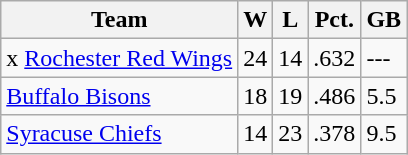<table class="wikitable sortable">
<tr>
<th>Team</th>
<th>W</th>
<th>L</th>
<th>Pct.</th>
<th>GB</th>
</tr>
<tr>
<td>x <a href='#'>Rochester Red Wings</a></td>
<td>24</td>
<td>14</td>
<td>.632</td>
<td>---</td>
</tr>
<tr>
<td><a href='#'>Buffalo Bisons</a></td>
<td>18</td>
<td>19</td>
<td>.486</td>
<td>5.5</td>
</tr>
<tr>
<td><a href='#'>Syracuse Chiefs</a></td>
<td>14</td>
<td>23</td>
<td>.378</td>
<td>9.5</td>
</tr>
</table>
